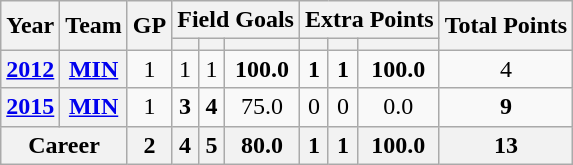<table style="text-align:center;" class="wikitable">
<tr>
<th rowspan=2>Year</th>
<th rowspan=2>Team</th>
<th rowspan=2>GP</th>
<th colspan=3>Field Goals</th>
<th colspan=3>Extra Points</th>
<th rowspan=2>Total Points</th>
</tr>
<tr>
<th></th>
<th></th>
<th></th>
<th></th>
<th></th>
<th></th>
</tr>
<tr>
<th><a href='#'>2012</a></th>
<th><a href='#'>MIN</a></th>
<td>1</td>
<td>1</td>
<td>1</td>
<td><strong>100.0</strong></td>
<td><strong>1</strong></td>
<td><strong>1</strong></td>
<td><strong>100.0</strong></td>
<td>4</td>
</tr>
<tr>
<th><a href='#'>2015</a></th>
<th><a href='#'>MIN</a></th>
<td>1</td>
<td><strong>3</strong></td>
<td><strong>4</strong></td>
<td>75.0</td>
<td>0</td>
<td>0</td>
<td>0.0</td>
<td><strong>9</strong></td>
</tr>
<tr>
<th colspan=2>Career</th>
<th>2</th>
<th>4</th>
<th>5</th>
<th>80.0</th>
<th>1</th>
<th>1</th>
<th>100.0</th>
<th>13</th>
</tr>
</table>
